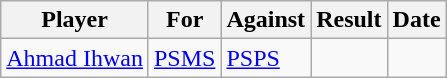<table class="wikitable">
<tr>
<th>Player</th>
<th>For</th>
<th>Against</th>
<th style="text-align:center">Result</th>
<th>Date</th>
</tr>
<tr>
<td> <a href='#'>Ahmad Ihwan</a></td>
<td><a href='#'>PSMS</a></td>
<td><a href='#'>PSPS</a></td>
<td align="center"></td>
<td></td>
</tr>
</table>
